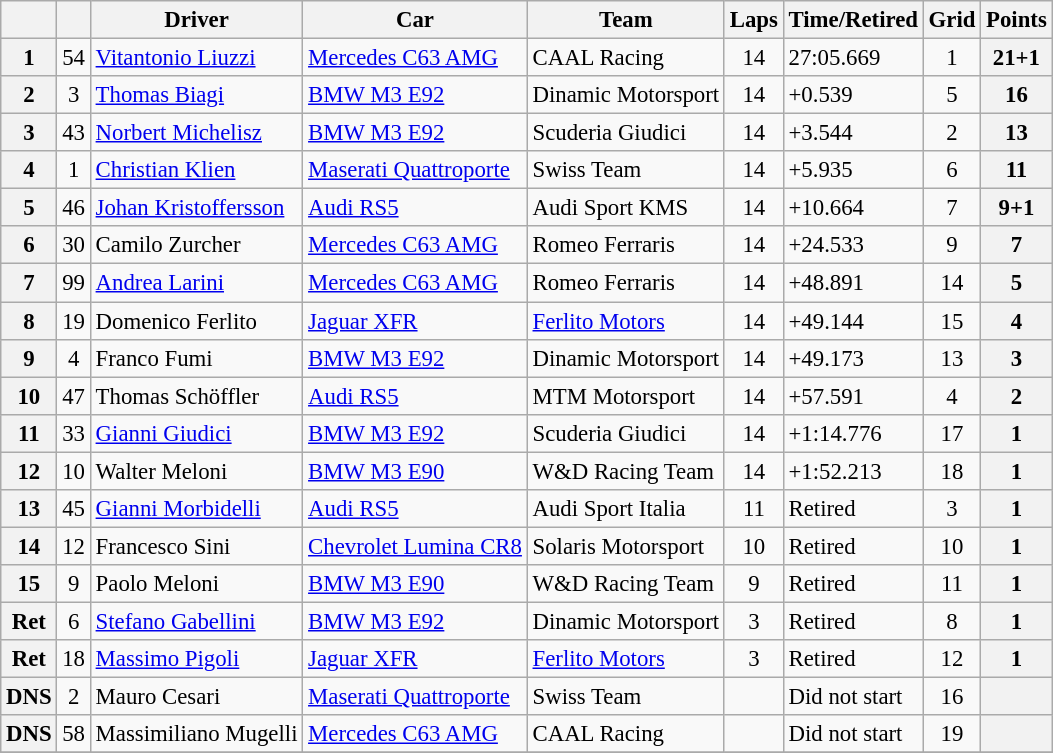<table class="wikitable sortable" style="font-size:95%">
<tr>
<th></th>
<th></th>
<th>Driver</th>
<th>Car</th>
<th>Team</th>
<th>Laps</th>
<th>Time/Retired</th>
<th>Grid</th>
<th>Points</th>
</tr>
<tr>
<th>1</th>
<td align=center>54</td>
<td> <a href='#'>Vitantonio Liuzzi</a></td>
<td><a href='#'>Mercedes C63 AMG</a></td>
<td> CAAL Racing</td>
<td align=center>14</td>
<td>27:05.669</td>
<td align=center>1</td>
<th>21+1</th>
</tr>
<tr>
<th>2</th>
<td align=center>3</td>
<td> <a href='#'>Thomas Biagi</a></td>
<td><a href='#'>BMW M3 E92</a></td>
<td> Dinamic Motorsport</td>
<td align=center>14</td>
<td>+0.539</td>
<td align=center>5</td>
<th>16</th>
</tr>
<tr>
<th>3</th>
<td align=center>43</td>
<td> <a href='#'>Norbert Michelisz</a></td>
<td><a href='#'>BMW M3 E92</a></td>
<td> Scuderia Giudici</td>
<td align=center>14</td>
<td>+3.544</td>
<td align=center>2</td>
<th>13</th>
</tr>
<tr>
<th>4</th>
<td align=center>1</td>
<td> <a href='#'>Christian Klien</a></td>
<td><a href='#'>Maserati Quattroporte</a></td>
<td> Swiss Team</td>
<td align=center>14</td>
<td>+5.935</td>
<td align=center>6</td>
<th>11</th>
</tr>
<tr>
<th>5</th>
<td align=center>46</td>
<td> <a href='#'>Johan Kristoffersson</a></td>
<td><a href='#'>Audi RS5</a></td>
<td> Audi Sport KMS</td>
<td align=center>14</td>
<td>+10.664</td>
<td align=center>7</td>
<th>9+1</th>
</tr>
<tr>
<th>6</th>
<td align=center>30</td>
<td> Camilo Zurcher</td>
<td><a href='#'>Mercedes C63 AMG</a></td>
<td> Romeo Ferraris</td>
<td align=center>14</td>
<td>+24.533</td>
<td align=center>9</td>
<th>7</th>
</tr>
<tr>
<th>7</th>
<td align=center>99</td>
<td> <a href='#'>Andrea Larini</a></td>
<td><a href='#'>Mercedes C63 AMG</a></td>
<td> Romeo Ferraris</td>
<td align=center>14</td>
<td>+48.891</td>
<td align=center>14</td>
<th>5</th>
</tr>
<tr>
<th>8</th>
<td align=center>19</td>
<td> Domenico Ferlito</td>
<td><a href='#'>Jaguar XFR</a></td>
<td> <a href='#'>Ferlito Motors</a></td>
<td align=center>14</td>
<td>+49.144</td>
<td align=center>15</td>
<th>4</th>
</tr>
<tr>
<th>9</th>
<td align=center>4</td>
<td> Franco Fumi</td>
<td><a href='#'>BMW M3 E92</a></td>
<td> Dinamic Motorsport</td>
<td align=center>14</td>
<td>+49.173</td>
<td align=center>13</td>
<th>3</th>
</tr>
<tr>
<th>10</th>
<td align=center>47</td>
<td> Thomas Schöffler</td>
<td><a href='#'>Audi RS5</a></td>
<td> MTM Motorsport</td>
<td align=center>14</td>
<td>+57.591</td>
<td align=center>4</td>
<th>2</th>
</tr>
<tr>
<th>11</th>
<td align=center>33</td>
<td> <a href='#'>Gianni Giudici</a></td>
<td><a href='#'>BMW M3 E92</a></td>
<td> Scuderia Giudici</td>
<td align=center>14</td>
<td>+1:14.776</td>
<td align=center>17</td>
<th>1</th>
</tr>
<tr>
<th>12</th>
<td align=center>10</td>
<td> Walter Meloni</td>
<td><a href='#'>BMW M3 E90</a></td>
<td> W&D Racing Team</td>
<td align=center>14</td>
<td>+1:52.213</td>
<td align=center>18</td>
<th>1</th>
</tr>
<tr>
<th>13</th>
<td align=center>45</td>
<td> <a href='#'>Gianni Morbidelli</a></td>
<td><a href='#'>Audi RS5</a></td>
<td> Audi Sport Italia</td>
<td align=center>11</td>
<td>Retired</td>
<td align=center>3</td>
<th>1</th>
</tr>
<tr>
<th>14</th>
<td align=center>12</td>
<td> Francesco Sini</td>
<td><a href='#'>Chevrolet Lumina CR8</a></td>
<td> Solaris Motorsport</td>
<td align=center>10</td>
<td>Retired</td>
<td align=center>10</td>
<th>1</th>
</tr>
<tr>
<th>15</th>
<td align=center>9</td>
<td> Paolo Meloni</td>
<td><a href='#'>BMW M3 E90</a></td>
<td> W&D Racing Team</td>
<td align=center>9</td>
<td>Retired</td>
<td align=center>11</td>
<th>1</th>
</tr>
<tr>
<th>Ret</th>
<td align=center>6</td>
<td> <a href='#'>Stefano Gabellini</a></td>
<td><a href='#'>BMW M3 E92</a></td>
<td> Dinamic Motorsport</td>
<td align=center>3</td>
<td>Retired</td>
<td align=center>8</td>
<th>1</th>
</tr>
<tr>
<th>Ret</th>
<td align=center>18</td>
<td> <a href='#'>Massimo Pigoli</a></td>
<td><a href='#'>Jaguar XFR</a></td>
<td> <a href='#'>Ferlito Motors</a></td>
<td align=center>3</td>
<td>Retired</td>
<td align=center>12</td>
<th>1</th>
</tr>
<tr>
<th>DNS</th>
<td align=center>2</td>
<td> Mauro Cesari</td>
<td><a href='#'>Maserati Quattroporte</a></td>
<td> Swiss Team</td>
<td align=center></td>
<td>Did not start</td>
<td align=center>16</td>
<th></th>
</tr>
<tr>
<th>DNS</th>
<td align=center>58</td>
<td> Massimiliano Mugelli</td>
<td><a href='#'>Mercedes C63 AMG</a></td>
<td> CAAL Racing</td>
<td align=center></td>
<td>Did not start</td>
<td align=center>19</td>
<th></th>
</tr>
<tr>
</tr>
</table>
